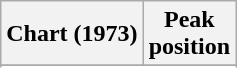<table class="wikitable sortable plainrowheaders" style="text-align:center">
<tr>
<th scope="col">Chart (1973)</th>
<th scope="col">Peak<br>position</th>
</tr>
<tr>
</tr>
<tr>
</tr>
</table>
